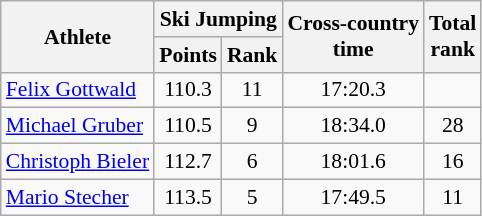<table class="wikitable" style="font-size:90%">
<tr>
<th rowspan="2">Athlete</th>
<th colspan="2">Ski Jumping</th>
<th rowspan="2">Cross-country <br> time</th>
<th rowspan="2">Total <br> rank</th>
</tr>
<tr>
<th>Points</th>
<th>Rank</th>
</tr>
<tr>
<td><a href='#'>Felix Gottwald</a></td>
<td align="center">110.3</td>
<td align="center">11</td>
<td align="center">17:20.3</td>
<td align="center"></td>
</tr>
<tr>
<td><a href='#'>Michael Gruber</a></td>
<td align="center">110.5</td>
<td align="center">9</td>
<td align="center">18:34.0</td>
<td align="center">28</td>
</tr>
<tr>
<td><a href='#'>Christoph Bieler</a></td>
<td align="center">112.7</td>
<td align="center">6</td>
<td align="center">18:01.6</td>
<td align="center">16</td>
</tr>
<tr>
<td><a href='#'>Mario Stecher</a></td>
<td align="center">113.5</td>
<td align="center">5</td>
<td align="center">17:49.5</td>
<td align="center">11</td>
</tr>
</table>
